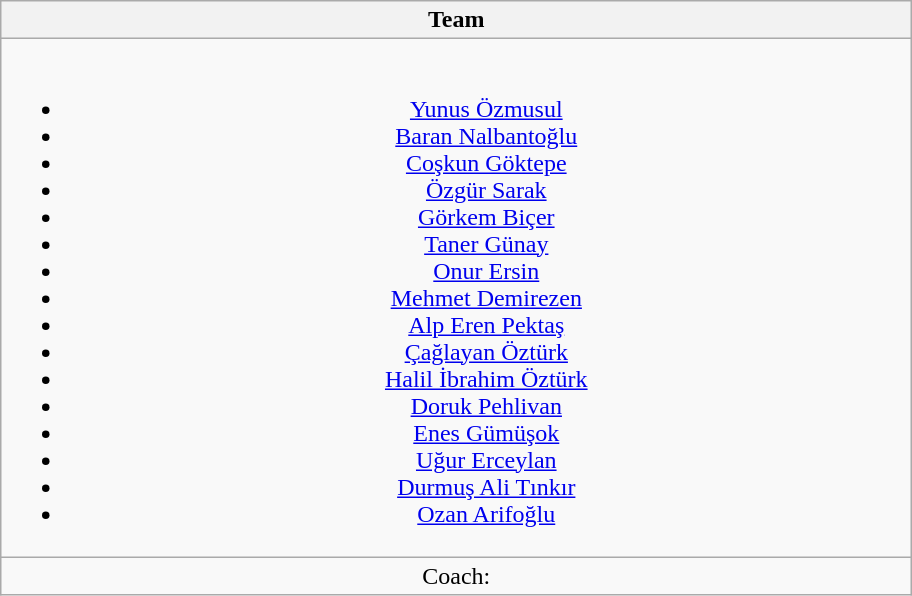<table class="wikitable" style="text-align: center;">
<tr>
<th width=600>Team </th>
</tr>
<tr>
<td><br><ul><li><a href='#'>Yunus Özmusul</a></li><li><a href='#'>Baran Nalbantoğlu</a></li><li><a href='#'>Coşkun Göktepe</a></li><li><a href='#'>Özgür Sarak</a></li><li><a href='#'>Görkem Biçer</a></li><li><a href='#'>Taner Günay</a></li><li><a href='#'>Onur Ersin</a></li><li><a href='#'>Mehmet Demirezen</a></li><li><a href='#'>Alp Eren Pektaş</a></li><li><a href='#'>Çağlayan Öztürk</a></li><li><a href='#'>Halil İbrahim Öztürk</a></li><li><a href='#'>Doruk Pehlivan</a></li><li><a href='#'>Enes Gümüşok</a></li><li><a href='#'>Uğur Erceylan</a></li><li><a href='#'>Durmuş Ali Tınkır</a></li><li><a href='#'>Ozan Arifoğlu</a></li></ul></td>
</tr>
<tr>
<td>Coach:</td>
</tr>
</table>
